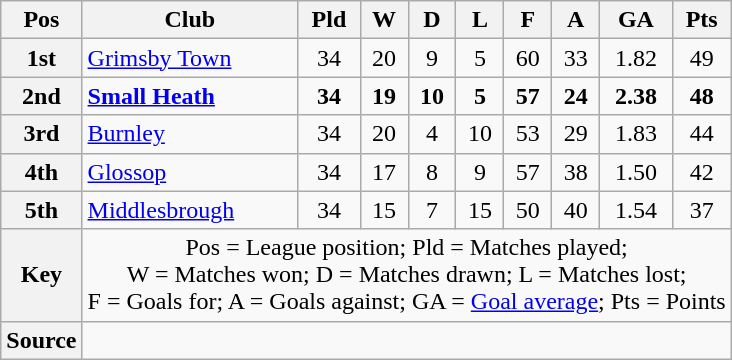<table class="wikitable" style="text-align:center">
<tr>
<th scope="col">Pos</th>
<th scope="col">Club</th>
<th scope="col">Pld</th>
<th scope="col">W</th>
<th scope="col">D</th>
<th scope="col">L</th>
<th scope="col">F</th>
<th scope="col">A</th>
<th scope="col">GA</th>
<th scope="col">Pts</th>
</tr>
<tr>
<th scope="row">1st</th>
<td align="left"><a href='#'>Grimsby Town</a></td>
<td>34</td>
<td>20</td>
<td>9</td>
<td>5</td>
<td>60</td>
<td>33</td>
<td>1.82</td>
<td>49</td>
</tr>
<tr style="font-weight:bold">
<th scope="row">2nd</th>
<td align="left"><a href='#'>Small Heath</a></td>
<td>34</td>
<td>19</td>
<td>10</td>
<td>5</td>
<td>57</td>
<td>24</td>
<td>2.38</td>
<td>48</td>
</tr>
<tr>
<th scope="row">3rd</th>
<td align="left"><a href='#'>Burnley</a></td>
<td>34</td>
<td>20</td>
<td>4</td>
<td>10</td>
<td>53</td>
<td>29</td>
<td>1.83</td>
<td>44</td>
</tr>
<tr>
<th scope="row">4th</th>
<td align="left"><a href='#'>Glossop</a></td>
<td>34</td>
<td>17</td>
<td>8</td>
<td>9</td>
<td>57</td>
<td>38</td>
<td>1.50</td>
<td>42</td>
</tr>
<tr>
<th scope="row">5th</th>
<td align="left"><a href='#'>Middlesbrough</a></td>
<td>34</td>
<td>15</td>
<td>7</td>
<td>15</td>
<td>50</td>
<td>40</td>
<td>1.54</td>
<td>37</td>
</tr>
<tr>
<th scope="row">Key</th>
<td colspan="9">Pos = League position; Pld = Matches played;<br>W = Matches won; D = Matches drawn; L = Matches lost;<br>F = Goals for; A = Goals against; GA = <a href='#'>Goal average</a>; Pts = Points</td>
</tr>
<tr>
<th scope="row">Source</th>
<td colspan="9"></td>
</tr>
</table>
